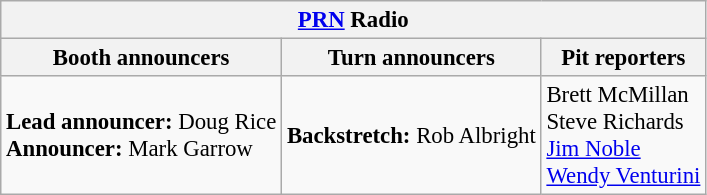<table class="wikitable" style="font-size: 95%;">
<tr>
<th colspan="3"><a href='#'>PRN</a> Radio</th>
</tr>
<tr>
<th>Booth announcers</th>
<th>Turn announcers</th>
<th>Pit reporters</th>
</tr>
<tr>
<td><strong>Lead announcer:</strong> Doug Rice<br><strong>Announcer:</strong> Mark Garrow</td>
<td><strong>Backstretch:</strong> Rob Albright</td>
<td>Brett McMillan<br>Steve Richards<br><a href='#'>Jim Noble</a><br><a href='#'>Wendy Venturini</a></td>
</tr>
</table>
